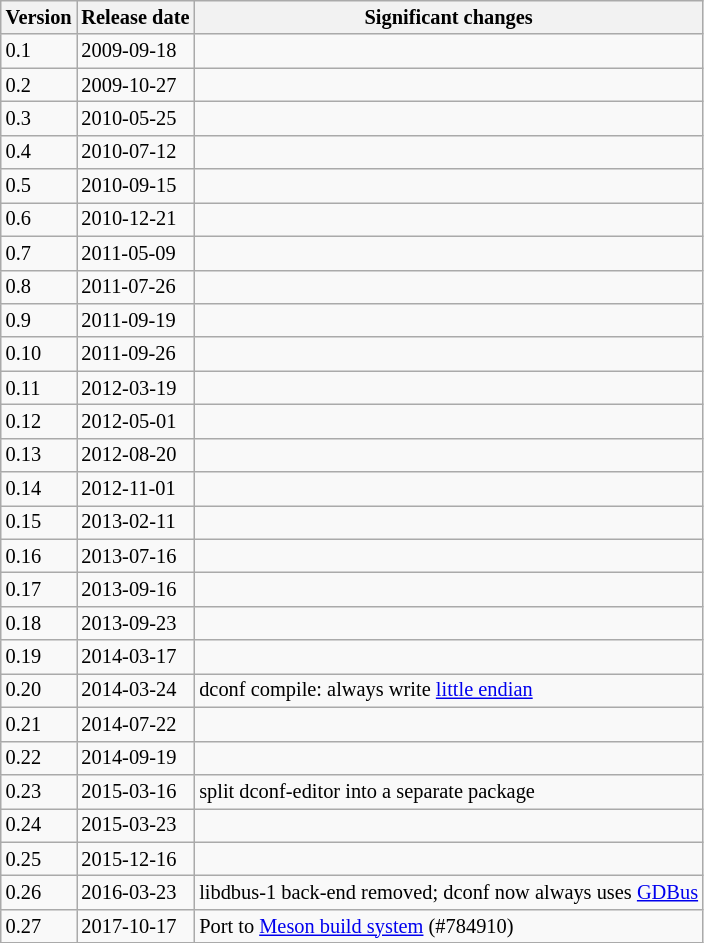<table class="wikitable" style="font-size: 85%; text-align: left;">
<tr>
<th>Version</th>
<th>Release date</th>
<th>Significant changes</th>
</tr>
<tr>
<td>0.1</td>
<td>2009-09-18</td>
<td></td>
</tr>
<tr>
<td>0.2</td>
<td>2009-10-27</td>
<td></td>
</tr>
<tr>
<td>0.3</td>
<td>2010-05-25</td>
<td></td>
</tr>
<tr>
<td>0.4</td>
<td>2010-07-12</td>
<td></td>
</tr>
<tr>
<td>0.5</td>
<td>2010-09-15</td>
<td></td>
</tr>
<tr>
<td>0.6</td>
<td>2010-12-21</td>
<td></td>
</tr>
<tr>
<td>0.7</td>
<td>2011-05-09</td>
<td></td>
</tr>
<tr>
<td>0.8</td>
<td>2011-07-26</td>
<td></td>
</tr>
<tr>
<td>0.9</td>
<td>2011-09-19</td>
<td></td>
</tr>
<tr>
<td>0.10</td>
<td>2011-09-26</td>
<td></td>
</tr>
<tr>
<td>0.11</td>
<td>2012-03-19</td>
<td></td>
</tr>
<tr>
<td>0.12</td>
<td>2012-05-01</td>
<td></td>
</tr>
<tr>
<td>0.13</td>
<td>2012-08-20</td>
<td></td>
</tr>
<tr>
<td>0.14</td>
<td>2012-11-01</td>
<td></td>
</tr>
<tr>
<td>0.15</td>
<td>2013-02-11</td>
<td></td>
</tr>
<tr>
<td>0.16</td>
<td>2013-07-16</td>
<td></td>
</tr>
<tr>
<td>0.17</td>
<td>2013-09-16</td>
<td></td>
</tr>
<tr>
<td>0.18</td>
<td>2013-09-23</td>
<td></td>
</tr>
<tr>
<td>0.19</td>
<td>2014-03-17</td>
<td></td>
</tr>
<tr>
<td>0.20</td>
<td>2014-03-24</td>
<td>dconf compile: always write <a href='#'>little endian</a></td>
</tr>
<tr>
<td>0.21</td>
<td>2014-07-22</td>
<td></td>
</tr>
<tr>
<td>0.22</td>
<td>2014-09-19</td>
<td></td>
</tr>
<tr>
<td>0.23</td>
<td>2015-03-16</td>
<td>split dconf-editor into a separate package</td>
</tr>
<tr>
<td>0.24</td>
<td>2015-03-23</td>
<td></td>
</tr>
<tr>
<td>0.25</td>
<td>2015-12-16</td>
<td></td>
</tr>
<tr>
<td>0.26</td>
<td>2016-03-23</td>
<td>libdbus-1 back-end removed; dconf now always uses <a href='#'>GDBus</a></td>
</tr>
<tr>
<td>0.27</td>
<td>2017-10-17</td>
<td>Port to <a href='#'>Meson build system</a> (#784910)</td>
</tr>
</table>
